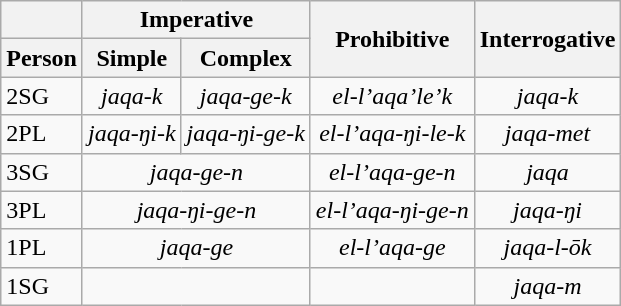<table class="wikitable">
<tr>
<th></th>
<th colspan="2" align="center">Imperative</th>
<th rowspan="2" align="center">Prohibitive</th>
<th rowspan="2" align="center">Interrogative</th>
</tr>
<tr>
<th>Person</th>
<th>Simple</th>
<th>Complex</th>
</tr>
<tr>
<td>2SG</td>
<td align="center"><em>jaqa-k</em></td>
<td align="center"><em>jaqa-ge-k</em></td>
<td align="center"><em>el-l’aqa’le’k</em></td>
<td align="center"><em>jaqa-k</em></td>
</tr>
<tr>
<td>2PL</td>
<td align="center"><em>jaqa-ŋi-k</em></td>
<td align="center"><em>jaqa-ŋi-ge-k</em></td>
<td align="center"><em>el-l’aqa-ŋi-le-k</em></td>
<td align="center"><em>jaqa-met</em></td>
</tr>
<tr>
<td>3SG</td>
<td colspan="2" align="center"><em>jaqa-ge-n</em></td>
<td align="center"><em>el-l’aqa-ge-n</em></td>
<td align="center"><em>jaqa</em></td>
</tr>
<tr>
<td>3PL</td>
<td colspan="2" align="center"><em>jaqa-ŋi-ge-n</em></td>
<td align="center"><em>el-l’aqa-ŋi-ge-n</em></td>
<td align="center"><em>jaqa-ŋi</em></td>
</tr>
<tr>
<td>1PL</td>
<td colspan="2" align="center"><em>jaqa-ge</em></td>
<td align="center"><em>el-l’aqa-ge</em></td>
<td align="center"><em>jaqa-l-ōk</em></td>
</tr>
<tr>
<td>1SG</td>
<td colspan="2" align="center"></td>
<td align="center"></td>
<td align="center"><em>jaqa-m</em></td>
</tr>
</table>
